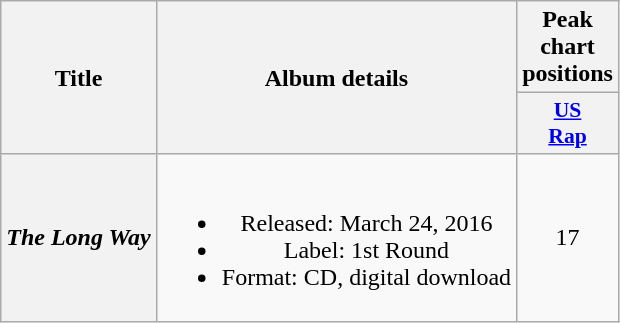<table class="wikitable plainrowheaders" style="text-align:center;">
<tr>
<th scope="col" rowspan="2">Title</th>
<th scope="col" rowspan="2">Album details</th>
<th scope="col" colspan="1">Peak chart positions</th>
</tr>
<tr>
<th scope="col" style="width:3em;font-size:90%;"><a href='#'>US<br>Rap</a></th>
</tr>
<tr>
<th scope="row"><em>The Long Way</em></th>
<td><br><ul><li>Released: March 24, 2016</li><li>Label: 1st Round</li><li>Format: CD, digital download</li></ul></td>
<td>17</td>
</tr>
</table>
